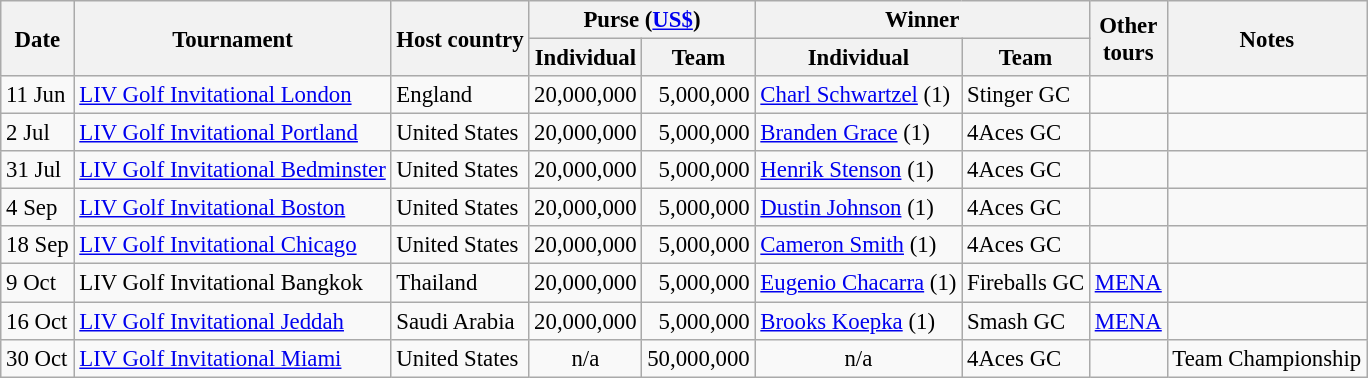<table class="wikitable" style="font-size:95%;">
<tr>
<th rowspan=2>Date</th>
<th rowspan=2>Tournament</th>
<th rowspan=2>Host country</th>
<th colspan=2>Purse (<a href='#'>US$</a>)</th>
<th colspan=2>Winner</th>
<th rowspan=2>Other<br>tours</th>
<th rowspan=2>Notes</th>
</tr>
<tr>
<th>Individual</th>
<th>Team</th>
<th>Individual</th>
<th>Team</th>
</tr>
<tr>
<td>11 Jun</td>
<td><a href='#'>LIV Golf Invitational London</a></td>
<td>England</td>
<td align=right>20,000,000</td>
<td align=right>5,000,000</td>
<td> <a href='#'>Charl Schwartzel</a> (1)</td>
<td>Stinger GC</td>
<td></td>
<td></td>
</tr>
<tr>
<td>2 Jul</td>
<td><a href='#'>LIV Golf Invitational Portland</a></td>
<td>United States</td>
<td align=right>20,000,000</td>
<td align=right>5,000,000</td>
<td> <a href='#'>Branden Grace</a> (1)</td>
<td>4Aces GC</td>
<td></td>
<td></td>
</tr>
<tr>
<td>31 Jul</td>
<td><a href='#'>LIV Golf Invitational Bedminster</a></td>
<td>United States</td>
<td align=right>20,000,000</td>
<td align=right>5,000,000</td>
<td> <a href='#'>Henrik Stenson</a> (1)</td>
<td>4Aces GC</td>
<td></td>
<td></td>
</tr>
<tr>
<td>4 Sep</td>
<td><a href='#'>LIV Golf Invitational Boston</a></td>
<td>United States</td>
<td align=right>20,000,000</td>
<td align=right>5,000,000</td>
<td> <a href='#'>Dustin Johnson</a> (1)</td>
<td>4Aces GC</td>
<td></td>
<td></td>
</tr>
<tr>
<td>18 Sep</td>
<td><a href='#'>LIV Golf Invitational Chicago</a></td>
<td>United States</td>
<td align=right>20,000,000</td>
<td align=right>5,000,000</td>
<td> <a href='#'>Cameron Smith</a> (1)</td>
<td>4Aces GC</td>
<td></td>
<td></td>
</tr>
<tr>
<td>9 Oct</td>
<td>LIV Golf Invitational Bangkok</td>
<td>Thailand</td>
<td align=right>20,000,000</td>
<td align=right>5,000,000</td>
<td> <a href='#'>Eugenio Chacarra</a> (1)</td>
<td>Fireballs GC</td>
<td><a href='#'>MENA</a></td>
<td></td>
</tr>
<tr>
<td>16 Oct</td>
<td><a href='#'>LIV Golf Invitational Jeddah</a></td>
<td>Saudi Arabia</td>
<td align=right>20,000,000</td>
<td align=right>5,000,000</td>
<td> <a href='#'>Brooks Koepka</a> (1)</td>
<td>Smash GC</td>
<td><a href='#'>MENA</a></td>
<td></td>
</tr>
<tr>
<td>30 Oct</td>
<td><a href='#'>LIV Golf Invitational Miami</a></td>
<td>United States</td>
<td align=center>n/a</td>
<td align=right>50,000,000</td>
<td align=center>n/a</td>
<td>4Aces GC</td>
<td></td>
<td>Team Championship</td>
</tr>
</table>
